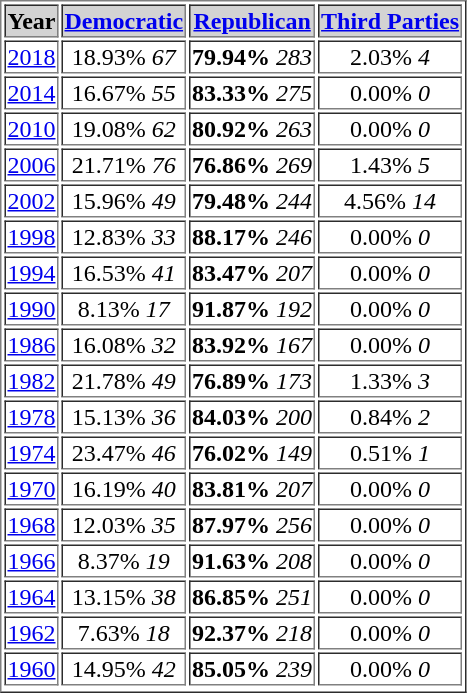<table border = “2”>
<tr style="background:lightgrey;">
<th>Year</th>
<th><a href='#'>Democratic</a></th>
<th><a href='#'>Republican</a></th>
<th><a href='#'>Third Parties</a></th>
</tr>
<tr>
<td align="center" ><a href='#'>2018</a></td>
<td align="center" >18.93% <em>67</em></td>
<td align="center" ><strong>79.94%</strong> <em>283</em></td>
<td align="center" >2.03% <em>4</em></td>
</tr>
<tr>
<td align="center" ><a href='#'>2014</a></td>
<td align="center" >16.67% <em>55</em></td>
<td align="center" ><strong>83.33%</strong> <em>275</em></td>
<td align="center" >0.00% <em>0</em></td>
</tr>
<tr>
<td align="center" ><a href='#'>2010</a></td>
<td align="center" >19.08% <em>62</em></td>
<td align="center" ><strong>80.92%</strong> <em>263</em></td>
<td align="center" >0.00% <em>0</em></td>
</tr>
<tr>
<td align="center" ><a href='#'>2006</a></td>
<td align="center" >21.71% <em>76</em></td>
<td align="center" ><strong>76.86%</strong> <em>269</em></td>
<td align="center" >1.43% <em>5</em></td>
</tr>
<tr>
<td align="center" ><a href='#'>2002</a></td>
<td align="center" >15.96% <em>49</em></td>
<td align="center" ><strong>79.48%</strong> <em>244</em></td>
<td align="center" >4.56% <em>14</em></td>
</tr>
<tr>
<td align="center" ><a href='#'>1998</a></td>
<td align="center" >12.83% <em>33</em></td>
<td align="center" ><strong>88.17%</strong> <em>246</em></td>
<td align="center" >0.00% <em>0</em></td>
</tr>
<tr>
<td align="center" ><a href='#'>1994</a></td>
<td align="center" >16.53% <em>41</em></td>
<td align="center" ><strong>83.47%</strong> <em>207</em></td>
<td align="center" >0.00% <em>0</em></td>
</tr>
<tr>
<td align="center" ><a href='#'>1990</a></td>
<td align="center" >8.13% <em>17</em></td>
<td align="center" ><strong>91.87%</strong> <em>192</em></td>
<td align="center" >0.00% <em>0</em></td>
</tr>
<tr>
<td align="center" ><a href='#'>1986</a></td>
<td align="center" >16.08% <em>32</em></td>
<td align="center" ><strong>83.92%</strong> <em>167</em></td>
<td align="center" >0.00% <em>0</em></td>
</tr>
<tr>
<td align="center" ><a href='#'>1982</a></td>
<td align="center" >21.78% <em>49</em></td>
<td align="center" ><strong>76.89%</strong> <em>173</em></td>
<td align="center" >1.33% <em>3</em></td>
</tr>
<tr>
<td align="center" ><a href='#'>1978</a></td>
<td align="center" >15.13% <em>36</em></td>
<td align="center" ><strong>84.03%</strong> <em>200</em></td>
<td align="center" >0.84% <em>2</em></td>
</tr>
<tr>
<td align="center" ><a href='#'>1974</a></td>
<td align="center" >23.47% <em>46</em></td>
<td align="center" ><strong>76.02%</strong> <em>149</em></td>
<td align="center" >0.51% <em>1</em></td>
</tr>
<tr>
<td align="center" ><a href='#'>1970</a></td>
<td align="center" >16.19% <em>40</em></td>
<td align="center" ><strong>83.81%</strong> <em>207</em></td>
<td align="center" >0.00% <em>0</em></td>
</tr>
<tr>
<td align="center" ><a href='#'>1968</a></td>
<td align="center" >12.03% <em>35</em></td>
<td align="center" ><strong>87.97%</strong> <em>256</em></td>
<td align="center" >0.00% <em>0</em></td>
</tr>
<tr>
<td align="center" ><a href='#'>1966</a></td>
<td align="center" >8.37% <em>19</em></td>
<td align="center" ><strong>91.63%</strong> <em>208</em></td>
<td align="center" >0.00% <em>0</em></td>
</tr>
<tr>
<td align="center" ><a href='#'>1964</a></td>
<td align="center" >13.15% <em>38</em></td>
<td align="center" ><strong>86.85%</strong> <em>251</em></td>
<td align="center" >0.00% <em>0</em></td>
</tr>
<tr>
<td align="center" ><a href='#'>1962</a></td>
<td align="center" >7.63% <em>18</em></td>
<td align="center" ><strong>92.37%</strong> <em>218</em></td>
<td align="center" >0.00% <em>0</em></td>
</tr>
<tr>
<td align="center" ><a href='#'>1960</a></td>
<td align="center" >14.95% <em>42</em></td>
<td align="center" ><strong>85.05%</strong> <em>239</em></td>
<td align="center" >0.00% <em>0</em></td>
</tr>
<tr>
</tr>
</table>
